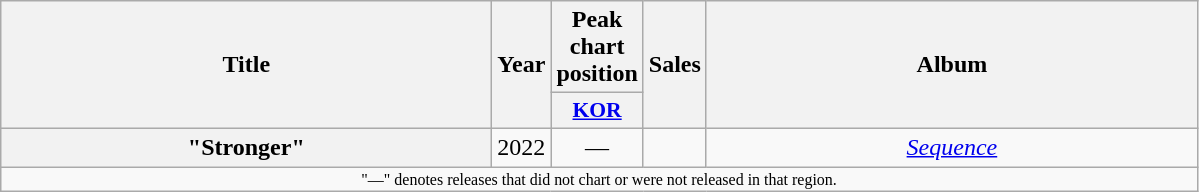<table class="wikitable plainrowheaders" style="text-align:center">
<tr>
<th scope="col" rowspan="2" style="width:20em;">Title</th>
<th scope="col" rowspan="2">Year</th>
<th scope="col">Peak chart position</th>
<th scope="col" rowspan="2">Sales</th>
<th scope="col" rowspan="2" style="width:20em;">Album</th>
</tr>
<tr>
<th style="width:3em;font-size:90%"><a href='#'>KOR</a><br></th>
</tr>
<tr>
<th scope="row">"Stronger"<br></th>
<td rowspan="1">2022</td>
<td>—</td>
<td></td>
<td><em><a href='#'>Sequence</a></em></td>
</tr>
<tr>
<td colspan="5" style="font-size:8pt">"—" denotes releases that did not chart or were not released in that region.</td>
</tr>
</table>
